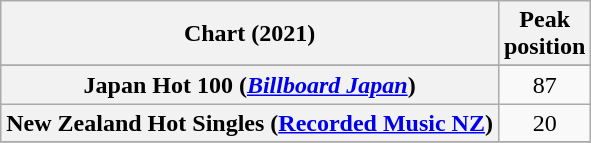<table class="wikitable sortable plainrowheaders" style="text-align:center">
<tr>
<th scope="col">Chart (2021)</th>
<th scope="col">Peak<br>position</th>
</tr>
<tr>
</tr>
<tr>
<th scope="row">Japan Hot 100 (<em><a href='#'>Billboard Japan</a></em>)</th>
<td>87</td>
</tr>
<tr>
<th scope="row">New Zealand Hot Singles (<a href='#'>Recorded Music NZ</a>)</th>
<td>20</td>
</tr>
<tr>
</tr>
</table>
